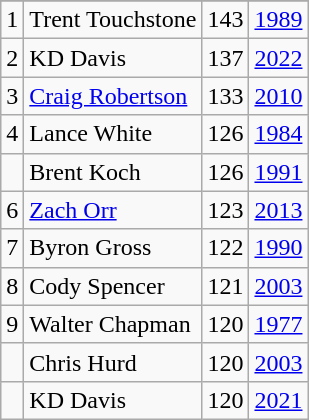<table class="wikitable">
<tr>
</tr>
<tr>
<td>1</td>
<td>Trent Touchstone</td>
<td>143</td>
<td><a href='#'>1989</a></td>
</tr>
<tr>
<td>2</td>
<td>KD Davis</td>
<td>137</td>
<td><a href='#'>2022</a></td>
</tr>
<tr>
<td>3</td>
<td><a href='#'>Craig Robertson</a></td>
<td>133</td>
<td><a href='#'>2010</a></td>
</tr>
<tr>
<td>4</td>
<td>Lance White</td>
<td>126</td>
<td><a href='#'>1984</a></td>
</tr>
<tr>
<td></td>
<td>Brent Koch</td>
<td>126</td>
<td><a href='#'>1991</a></td>
</tr>
<tr>
<td>6</td>
<td><a href='#'>Zach Orr</a></td>
<td>123</td>
<td><a href='#'>2013</a></td>
</tr>
<tr>
<td>7</td>
<td>Byron Gross</td>
<td>122</td>
<td><a href='#'>1990</a></td>
</tr>
<tr>
<td>8</td>
<td>Cody Spencer</td>
<td>121</td>
<td><a href='#'>2003</a></td>
</tr>
<tr>
<td>9</td>
<td>Walter Chapman</td>
<td>120</td>
<td><a href='#'>1977</a></td>
</tr>
<tr>
<td></td>
<td>Chris Hurd</td>
<td>120</td>
<td><a href='#'>2003</a></td>
</tr>
<tr>
<td></td>
<td>KD Davis</td>
<td>120</td>
<td><a href='#'>2021</a></td>
</tr>
</table>
